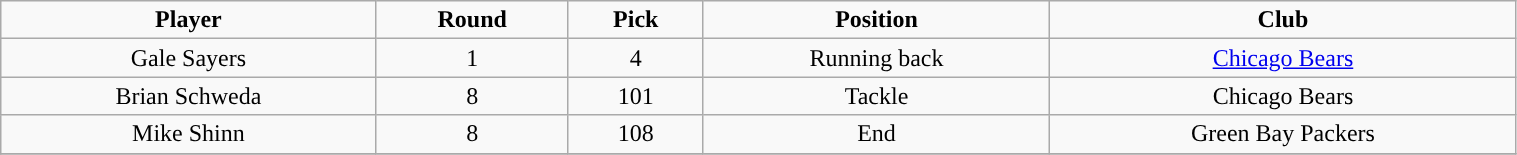<table class="wikitable" width="80%">
<tr align="center">
<td><strong>Player</strong></td>
<td><strong>Round</strong></td>
<td><strong>Pick</strong></td>
<td><strong>Position</strong></td>
<td><strong>Club</strong></td>
</tr>
<tr align="center" bgcolor="">
<td>Gale Sayers</td>
<td>1</td>
<td>4</td>
<td>Running back</td>
<td><a href='#'>Chicago Bears</a></td>
</tr>
<tr align="center" bgcolor="">
<td>Brian Schweda</td>
<td>8</td>
<td>101</td>
<td>Tackle</td>
<td>Chicago Bears</td>
</tr>
<tr align="center" bgcolor="">
<td>Mike Shinn</td>
<td>8</td>
<td>108</td>
<td>End</td>
<td>Green Bay Packers</td>
</tr>
<tr align="center" bgcolor="">
</tr>
</table>
